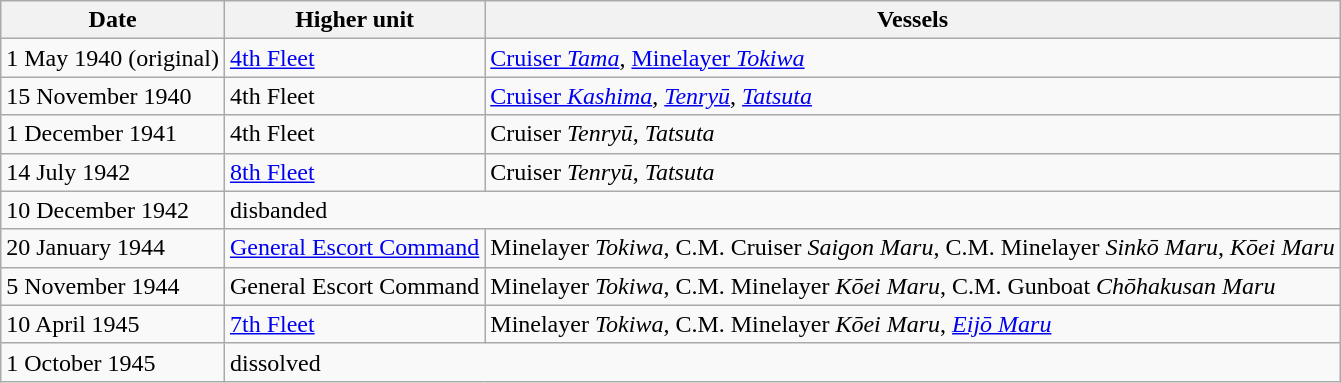<table class="wikitable">
<tr>
<th>Date</th>
<th>Higher unit</th>
<th>Vessels</th>
</tr>
<tr>
<td>1 May 1940 (original)</td>
<td><a href='#'>4th Fleet</a></td>
<td><a href='#'>Cruiser <em>Tama</em></a>, <a href='#'>Minelayer <em>Tokiwa</em></a></td>
</tr>
<tr>
<td>15 November 1940</td>
<td>4th Fleet</td>
<td><a href='#'>Cruiser <em>Kashima</em></a>, <a href='#'><em>Tenryū</em></a>, <a href='#'><em>Tatsuta</em></a></td>
</tr>
<tr>
<td>1 December 1941</td>
<td>4th Fleet</td>
<td>Cruiser <em>Tenryū</em>, <em>Tatsuta</em></td>
</tr>
<tr>
<td>14 July 1942</td>
<td><a href='#'>8th Fleet</a></td>
<td>Cruiser <em>Tenryū</em>, <em>Tatsuta</em></td>
</tr>
<tr>
<td>10 December 1942</td>
<td colspan="2">disbanded</td>
</tr>
<tr>
<td>20 January 1944</td>
<td><a href='#'>General Escort Command</a></td>
<td>Minelayer <em>Tokiwa</em>, C.M. Cruiser <em>Saigon Maru</em>, C.M. Minelayer <em>Sinkō Maru</em>, <em>Kōei Maru</em></td>
</tr>
<tr>
<td>5 November 1944</td>
<td>General Escort Command</td>
<td>Minelayer <em>Tokiwa</em>, C.M. Minelayer <em>Kōei Maru</em>, C.M. Gunboat <em>Chōhakusan Maru</em></td>
</tr>
<tr>
<td>10 April 1945</td>
<td><a href='#'>7th Fleet</a></td>
<td>Minelayer <em>Tokiwa</em>, C.M. Minelayer <em>Kōei Maru</em>, <a href='#'><em>Eijō Maru</em></a></td>
</tr>
<tr>
<td>1 October 1945</td>
<td colspan="2">dissolved</td>
</tr>
</table>
